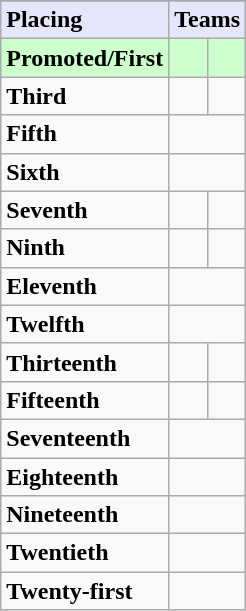<table class=wikitable>
<tr>
</tr>
<tr style="background: #E6E6FA;">
<td><strong>Placing</strong></td>
<td colspan="2" style="text-align:center"><strong>Teams</strong></td>
</tr>
<tr style="background: #ccffcc;">
<td><strong>Promoted/First</strong></td>
<td><strong></strong></td>
<td><strong></strong></td>
</tr>
<tr>
<td><strong>Third</strong></td>
<td></td>
<td></td>
</tr>
<tr>
<td><strong>Fifth</strong></td>
<td colspan=2></td>
</tr>
<tr>
<td><strong>Sixth</strong></td>
<td colspan=2></td>
</tr>
<tr>
<td><strong>Seventh</strong></td>
<td></td>
<td></td>
</tr>
<tr>
<td><strong>Ninth</strong></td>
<td></td>
<td></td>
</tr>
<tr>
<td><strong>Eleventh</strong></td>
<td colspan=2></td>
</tr>
<tr>
<td><strong>Twelfth</strong></td>
<td colspan=2></td>
</tr>
<tr>
<td><strong>Thirteenth</strong></td>
<td></td>
<td></td>
</tr>
<tr>
<td><strong>Fifteenth</strong></td>
<td></td>
<td></td>
</tr>
<tr>
<td><strong>Seventeenth</strong></td>
<td colspan=2></td>
</tr>
<tr>
<td><strong>Eighteenth</strong></td>
<td colspan=2></td>
</tr>
<tr>
<td><strong>Nineteenth</strong></td>
<td colspan=2></td>
</tr>
<tr>
<td><strong>Twentieth</strong></td>
<td colspan=2></td>
</tr>
<tr>
<td><strong>Twenty-first</strong></td>
<td colspan=2></td>
</tr>
</table>
